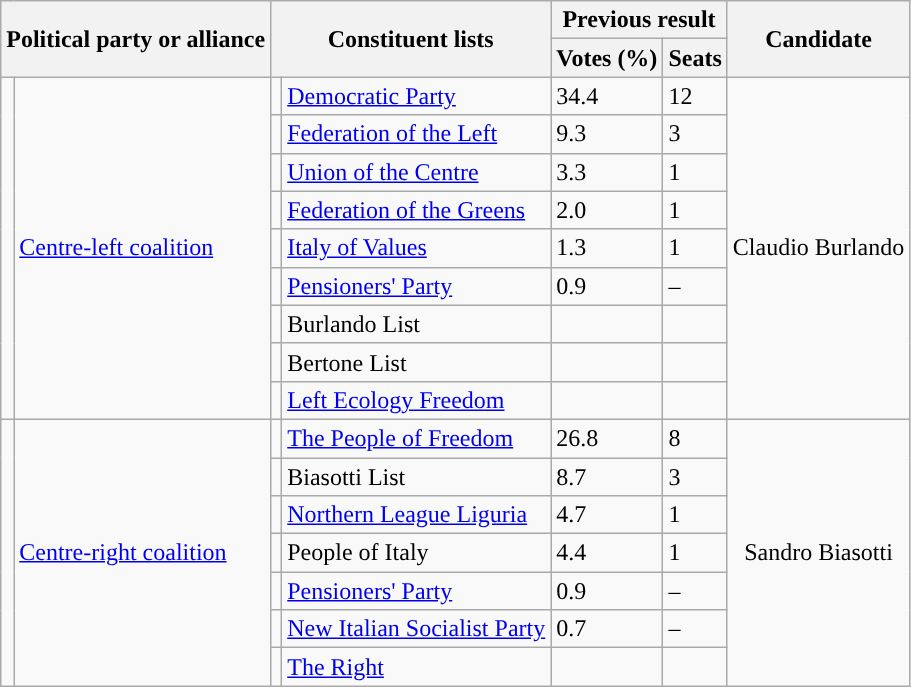<table class="wikitable" style="text-align:left">
<tr>
<th colspan=2 rowspan="2">Political party or alliance</th>
<th colspan=2 rowspan="2">Constituent lists</th>
<th colspan="2">Previous result</th>
<th rowspan="2">Candidate</th>
</tr>
<tr>
<th>Votes (%)</th>
<th>Seats</th>
</tr>
<tr>
<td rowspan="9"></td>
<td rowspan="9"><a href='#'>Centre-left coalition</a></td>
<td></td>
<td style="text-align:left;"><a href='#'>Democratic Party</a></td>
<td>34.4</td>
<td>12</td>
<td rowspan="9" style="text-align: center;">Claudio Burlando</td>
</tr>
<tr>
<td style="background-color:"></td>
<td><a href='#'>Federation of the Left</a></td>
<td>9.3</td>
<td>3</td>
</tr>
<tr>
<td></td>
<td style="text-align:left;"><a href='#'>Union of the Centre</a></td>
<td>3.3</td>
<td>1</td>
</tr>
<tr>
<td></td>
<td><a href='#'>Federation of the Greens</a></td>
<td>2.0</td>
<td>1</td>
</tr>
<tr>
<td></td>
<td><a href='#'>Italy of Values</a></td>
<td>1.3</td>
<td>1</td>
</tr>
<tr>
<td></td>
<td><a href='#'>Pensioners' Party</a></td>
<td>0.9</td>
<td>–</td>
</tr>
<tr>
<td></td>
<td>Burlando List</td>
<td></td>
<td></td>
</tr>
<tr>
<td></td>
<td>Bertone List</td>
<td></td>
<td></td>
</tr>
<tr>
<td style="background-color:"></td>
<td><a href='#'>Left Ecology Freedom</a></td>
<td></td>
<td></td>
</tr>
<tr>
<td rowspan="7" style="background:"></td>
<td rowspan=7><a href='#'>Centre-right coalition</a></td>
<td></td>
<td style="text-align:left;"><a href='#'>The People of Freedom</a></td>
<td>26.8</td>
<td>8</td>
<td rowspan="7" style="text-align: center;">Sandro Biasotti</td>
</tr>
<tr>
<td style="background-color:"></td>
<td>Biasotti List</td>
<td>8.7</td>
<td>3</td>
</tr>
<tr>
<td></td>
<td style="text-align:left;"><a href='#'>Northern League Liguria</a></td>
<td>4.7</td>
<td>1</td>
</tr>
<tr>
<td></td>
<td style="text-align:left;">People of Italy</td>
<td>4.4</td>
<td>1</td>
</tr>
<tr>
<td></td>
<td><a href='#'>Pensioners' Party</a></td>
<td>0.9</td>
<td>–</td>
</tr>
<tr>
<td></td>
<td style="text-align:left;"><a href='#'>New Italian Socialist Party</a></td>
<td>0.7</td>
<td>–</td>
</tr>
<tr>
<td></td>
<td style="text-align:left;"><a href='#'>The Right</a></td>
<td></td>
<td></td>
</tr>
</table>
